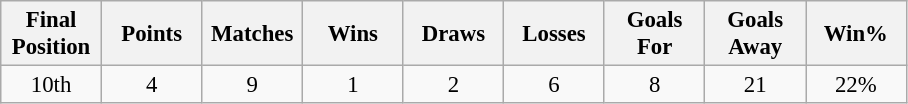<table class="wikitable" style="font-size: 95%; text-align: center;">
<tr>
<th width=60>Final Position</th>
<th width=60>Points</th>
<th width=60>Matches</th>
<th width=60>Wins</th>
<th width=60>Draws</th>
<th width=60>Losses</th>
<th width=60>Goals For</th>
<th width=60>Goals Away</th>
<th width=60>Win%</th>
</tr>
<tr>
<td>10th</td>
<td>4</td>
<td>9</td>
<td>1</td>
<td>2</td>
<td>6</td>
<td>8</td>
<td>21</td>
<td>22%</td>
</tr>
</table>
